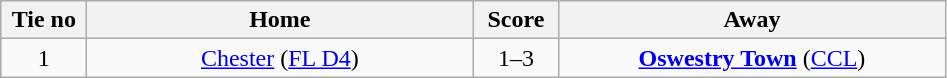<table class="wikitable" style="text-align:center">
<tr>
<th width=50>Tie no</th>
<th width=250>Home</th>
<th width=50>Score</th>
<th width=250>Away</th>
</tr>
<tr>
<td>1</td>
<td><a href='#'>Chester</a> (<a href='#'>FL D4</a>)</td>
<td>1–3</td>
<td><strong><a href='#'>Oswestry Town</a></strong> (<a href='#'>CCL</a>)</td>
</tr>
</table>
